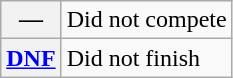<table class="wikitable">
<tr>
<th scope="row">—</th>
<td>Did not compete</td>
</tr>
<tr>
<th scope="row"><a href='#'>DNF</a></th>
<td>Did not finish</td>
</tr>
</table>
